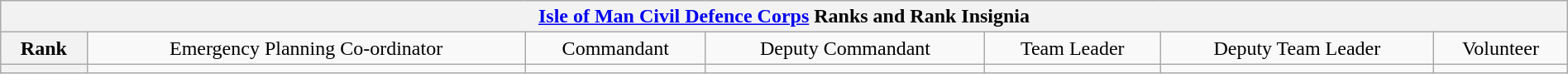<table class="wikitable" width=100% style="text-align: center;">
<tr>
<th colspan=10><a href='#'>Isle of Man Civil Defence Corps</a> Ranks and Rank Insignia</th>
</tr>
<tr>
<th>Rank</th>
<td>Emergency Planning Co-ordinator</td>
<td>Commandant</td>
<td>Deputy Commandant</td>
<td>Team Leader</td>
<td>Deputy Team Leader</td>
<td>Volunteer</td>
</tr>
<tr>
<th></th>
<td></td>
<td></td>
<td></td>
<td></td>
<td></td>
<td></td>
</tr>
</table>
